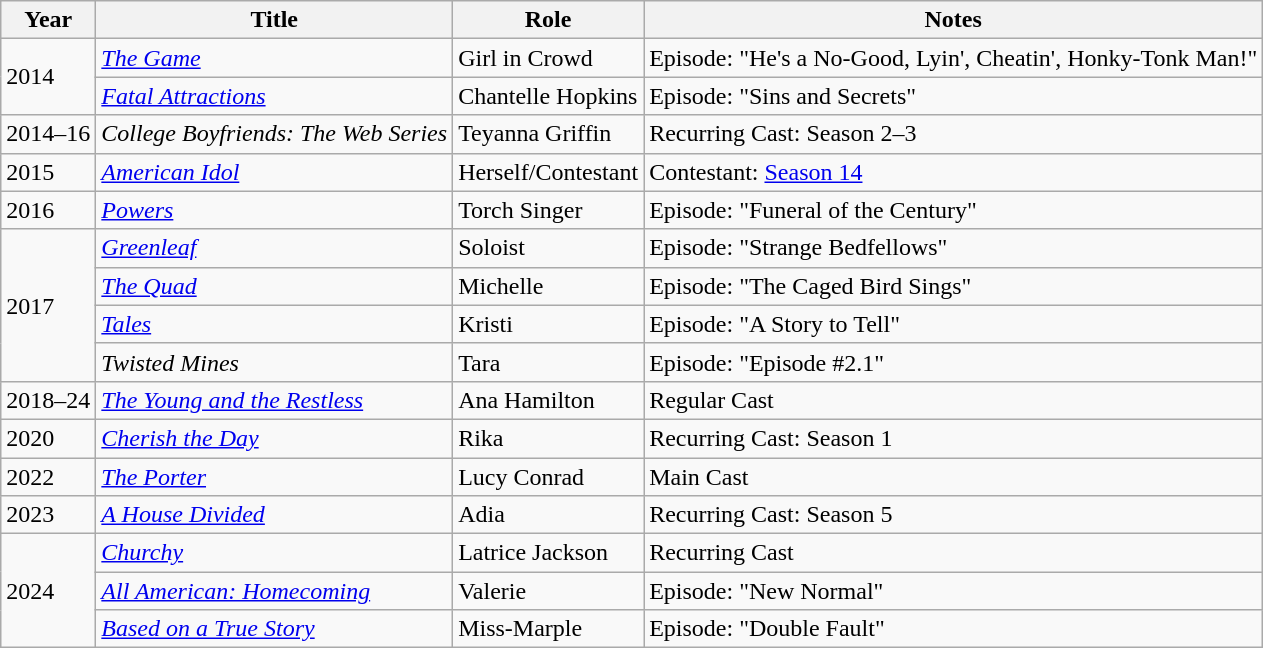<table class="wikitable sortable">
<tr>
<th>Year</th>
<th>Title</th>
<th>Role</th>
<th>Notes</th>
</tr>
<tr>
<td rowspan="2">2014</td>
<td><em><a href='#'>The Game</a></em></td>
<td>Girl in Crowd</td>
<td>Episode: "He's a No-Good, Lyin', Cheatin', Honky-Tonk Man!"</td>
</tr>
<tr>
<td><em><a href='#'>Fatal Attractions</a></em></td>
<td>Chantelle Hopkins</td>
<td>Episode: "Sins and Secrets"</td>
</tr>
<tr>
<td>2014–16</td>
<td><em>College Boyfriends: The Web Series</em></td>
<td>Teyanna Griffin</td>
<td>Recurring Cast: Season 2–3</td>
</tr>
<tr>
<td>2015</td>
<td><em><a href='#'>American Idol</a></em></td>
<td>Herself/Contestant</td>
<td>Contestant: <a href='#'>Season 14</a></td>
</tr>
<tr>
<td>2016</td>
<td><em><a href='#'>Powers</a></em></td>
<td>Torch Singer</td>
<td>Episode: "Funeral of the Century"</td>
</tr>
<tr>
<td rowspan="4">2017</td>
<td><em><a href='#'>Greenleaf</a></em></td>
<td>Soloist</td>
<td>Episode: "Strange Bedfellows"</td>
</tr>
<tr>
<td><em><a href='#'>The Quad</a></em></td>
<td>Michelle</td>
<td>Episode: "The Caged Bird Sings"</td>
</tr>
<tr>
<td><em><a href='#'>Tales</a></em></td>
<td>Kristi</td>
<td>Episode: "A Story to Tell"</td>
</tr>
<tr>
<td><em>Twisted Mines</em></td>
<td>Tara</td>
<td>Episode: "Episode #2.1"</td>
</tr>
<tr>
<td>2018–24</td>
<td><em><a href='#'>The Young and the Restless</a></em></td>
<td>Ana Hamilton</td>
<td>Regular Cast</td>
</tr>
<tr>
<td>2020</td>
<td><em><a href='#'>Cherish the Day</a></em></td>
<td>Rika</td>
<td>Recurring Cast: Season 1</td>
</tr>
<tr>
<td>2022</td>
<td><em><a href='#'>The Porter</a></em></td>
<td>Lucy Conrad</td>
<td>Main Cast</td>
</tr>
<tr>
<td>2023</td>
<td><em><a href='#'>A House Divided</a></em></td>
<td>Adia</td>
<td>Recurring Cast: Season 5</td>
</tr>
<tr>
<td rowspan="3">2024</td>
<td><em><a href='#'>Churchy</a></em></td>
<td>Latrice Jackson</td>
<td>Recurring Cast</td>
</tr>
<tr>
<td><em><a href='#'>All American: Homecoming</a></em></td>
<td>Valerie</td>
<td>Episode: "New Normal"</td>
</tr>
<tr>
<td><em><a href='#'>Based on a True Story</a></em></td>
<td>Miss-Marple</td>
<td>Episode: "Double Fault"</td>
</tr>
</table>
